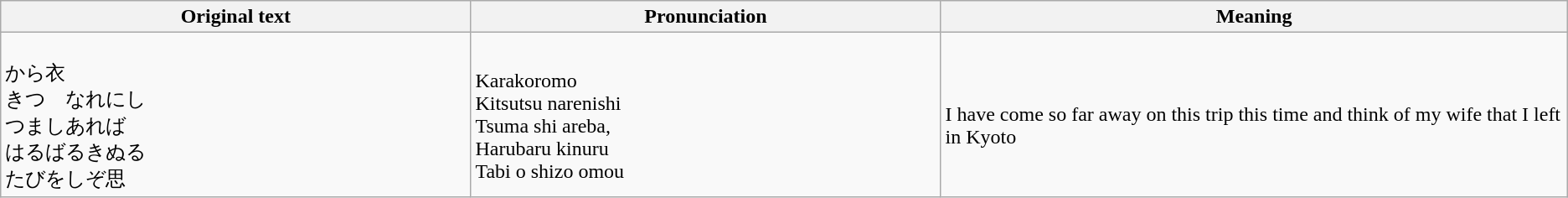<table class="wikitable">
<tr>
<th width=30%>Original text</th>
<th width=30%>Pronunciation</th>
<th>Meaning</th>
</tr>
<tr>
<td><br>から衣<br>きつゝなれにし<br>つましあれば<br>はるばるきぬる<br>たびをしぞ思</td>
<td><br>Karakoromo<br>Kitsutsu narenishi<br>Tsuma shi areba,<br>Harubaru kinuru<br>Tabi o shizo omou</td>
<td><br>I have come so far away on this trip this time and think of my wife that I left in Kyoto</td>
</tr>
</table>
